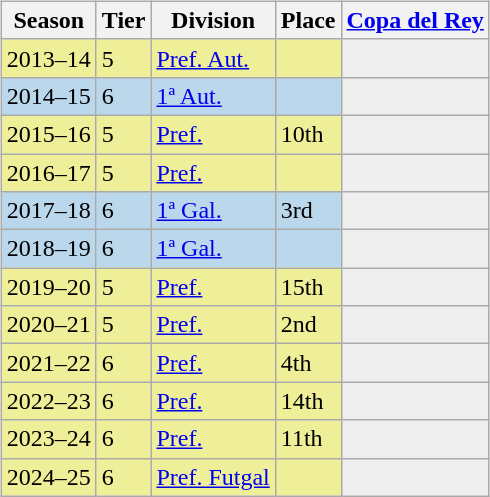<table>
<tr>
<td valign="top" width=0%><br><table class="wikitable">
<tr style="background:#f0f6fa;">
<th>Season</th>
<th>Tier</th>
<th>Division</th>
<th>Place</th>
<th><a href='#'>Copa del Rey</a></th>
</tr>
<tr>
<td style="background:#EFEF99;">2013–14</td>
<td style="background:#EFEF99;">5</td>
<td style="background:#EFEF99;"><a href='#'>Pref. Aut.</a></td>
<td style="background:#EFEF99;"></td>
<th style="background:#efefef;"></th>
</tr>
<tr>
<td style="background:#BBD7EC;">2014–15</td>
<td style="background:#BBD7EC;">6</td>
<td style="background:#BBD7EC;"><a href='#'>1ª Aut.</a></td>
<td style="background:#BBD7EC;"></td>
<th style="background:#efefef;"></th>
</tr>
<tr>
<td style="background:#EFEF99;">2015–16</td>
<td style="background:#EFEF99;">5</td>
<td style="background:#EFEF99;"><a href='#'>Pref.</a></td>
<td style="background:#EFEF99;">10th</td>
<th style="background:#efefef;"></th>
</tr>
<tr>
<td style="background:#EFEF99;">2016–17</td>
<td style="background:#EFEF99;">5</td>
<td style="background:#EFEF99;"><a href='#'>Pref.</a></td>
<td style="background:#EFEF99;"></td>
<th style="background:#efefef;"></th>
</tr>
<tr>
<td style="background:#BBD7EC;">2017–18</td>
<td style="background:#BBD7EC;">6</td>
<td style="background:#BBD7EC;"><a href='#'>1ª Gal.</a></td>
<td style="background:#BBD7EC;">3rd</td>
<th style="background:#efefef;"></th>
</tr>
<tr>
<td style="background:#BBD7EC;">2018–19</td>
<td style="background:#BBD7EC;">6</td>
<td style="background:#BBD7EC;"><a href='#'>1ª Gal.</a></td>
<td style="background:#BBD7EC;"></td>
<th style="background:#efefef;"></th>
</tr>
<tr>
<td style="background:#EFEF99;">2019–20</td>
<td style="background:#EFEF99;">5</td>
<td style="background:#EFEF99;"><a href='#'>Pref.</a></td>
<td style="background:#EFEF99;">15th</td>
<th style="background:#efefef;"></th>
</tr>
<tr>
<td style="background:#EFEF99;">2020–21</td>
<td style="background:#EFEF99;">5</td>
<td style="background:#EFEF99;"><a href='#'>Pref.</a></td>
<td style="background:#EFEF99;">2nd</td>
<th style="background:#efefef;"></th>
</tr>
<tr>
<td style="background:#EFEF99;">2021–22</td>
<td style="background:#EFEF99;">6</td>
<td style="background:#EFEF99;"><a href='#'>Pref.</a></td>
<td style="background:#EFEF99;">4th</td>
<th style="background:#efefef;"></th>
</tr>
<tr>
<td style="background:#EFEF99;">2022–23</td>
<td style="background:#EFEF99;">6</td>
<td style="background:#EFEF99;"><a href='#'>Pref.</a></td>
<td style="background:#EFEF99;">14th</td>
<th style="background:#efefef;"></th>
</tr>
<tr>
<td style="background:#EFEF99;">2023–24</td>
<td style="background:#EFEF99;">6</td>
<td style="background:#EFEF99;"><a href='#'>Pref.</a></td>
<td style="background:#EFEF99;">11th</td>
<th style="background:#efefef;"></th>
</tr>
<tr>
<td style="background:#EFEF99;">2024–25</td>
<td style="background:#EFEF99;">6</td>
<td style="background:#EFEF99;"><a href='#'>Pref. Futgal</a></td>
<td style="background:#EFEF99;"></td>
<th style="background:#efefef;"></th>
</tr>
</table>
</td>
</tr>
</table>
